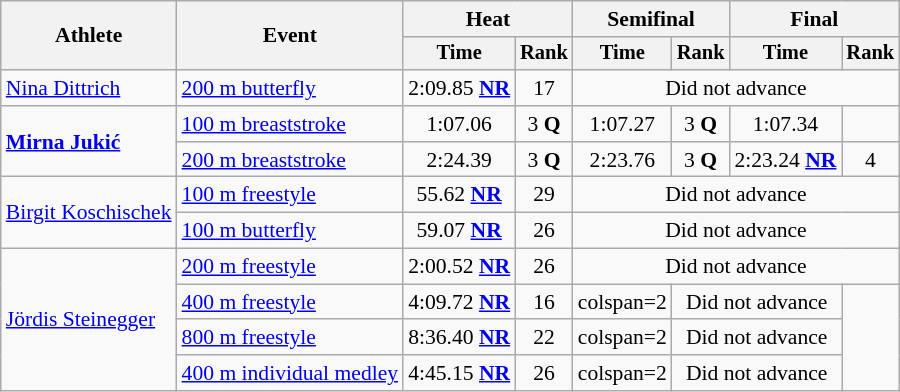<table class=wikitable style="font-size:90%">
<tr>
<th rowspan="2">Athlete</th>
<th rowspan="2">Event</th>
<th colspan="2">Heat</th>
<th colspan="2">Semifinal</th>
<th colspan="2">Final</th>
</tr>
<tr style="font-size:95%">
<th>Time</th>
<th>Rank</th>
<th>Time</th>
<th>Rank</th>
<th>Time</th>
<th>Rank</th>
</tr>
<tr align=center>
<td align=left><a href='#'>Nina Dittrich</a></td>
<td align=left><a href='#'>200 m butterfly</a></td>
<td>2:09.85 <strong><a href='#'>NR</a></strong></td>
<td>17</td>
<td colspan=4>Did not advance</td>
</tr>
<tr align=center>
<td align=left rowspan=2><strong><a href='#'>Mirna Jukić</a></strong></td>
<td align=left><a href='#'>100 m breaststroke</a></td>
<td>1:07.06</td>
<td>3 <strong>Q</strong></td>
<td>1:07.27</td>
<td>3 <strong>Q</strong></td>
<td>1:07.34</td>
<td></td>
</tr>
<tr align=center>
<td align=left><a href='#'>200 m breaststroke</a></td>
<td>2:24.39</td>
<td>3 <strong>Q</strong></td>
<td>2:23.76</td>
<td>3 <strong>Q</strong></td>
<td>2:23.24 <strong><a href='#'>NR</a></strong></td>
<td>4</td>
</tr>
<tr align=center>
<td align=left rowspan=2><a href='#'>Birgit Koschischek</a></td>
<td align=left><a href='#'>100 m freestyle</a></td>
<td>55.62 <strong><a href='#'>NR</a></strong></td>
<td>29</td>
<td colspan=4>Did not advance</td>
</tr>
<tr align=center>
<td align=left><a href='#'>100 m butterfly</a></td>
<td>59.07 <strong><a href='#'>NR</a></strong></td>
<td>26</td>
<td colspan=4>Did not advance</td>
</tr>
<tr align=center>
<td align=left rowspan=4><a href='#'>Jördis Steinegger</a></td>
<td align=left><a href='#'>200 m freestyle</a></td>
<td>2:00.52 <strong><a href='#'>NR</a></strong></td>
<td>26</td>
<td colspan=4>Did not advance</td>
</tr>
<tr align=center>
<td align=left><a href='#'>400 m freestyle</a></td>
<td>4:09.72 <strong><a href='#'>NR</a></strong></td>
<td>16</td>
<td>colspan=2 </td>
<td colspan=2>Did not advance</td>
</tr>
<tr align=center>
<td align=left><a href='#'>800 m freestyle</a></td>
<td>8:36.40 <strong><a href='#'>NR</a></strong></td>
<td>22</td>
<td>colspan=2 </td>
<td colspan=2>Did not advance</td>
</tr>
<tr align=center>
<td align=left><a href='#'>400 m individual medley</a></td>
<td>4:45.15 <strong><a href='#'>NR</a></strong></td>
<td>26</td>
<td>colspan=2 </td>
<td colspan=2>Did not advance</td>
</tr>
</table>
